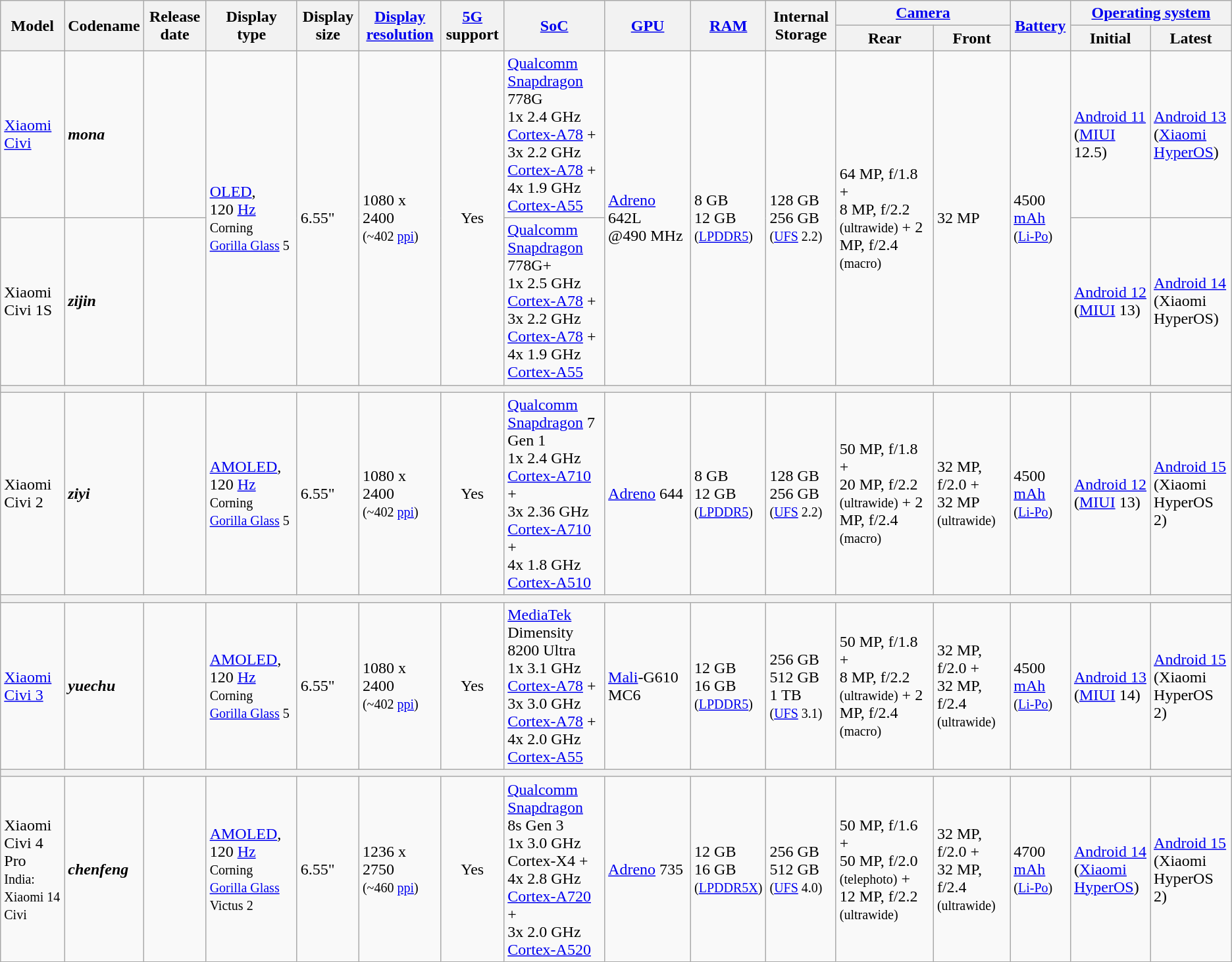<table class="wikitable sortable mw-collapsible">
<tr>
<th rowspan="2">Model</th>
<th rowspan="2">Codename</th>
<th rowspan="2">Release date </th>
<th rowspan="2">Display type</th>
<th rowspan="2">Display size</th>
<th rowspan="2"><a href='#'>Display resolution</a></th>
<th rowspan="2"><a href='#'>5G</a> support</th>
<th rowspan="2"><a href='#'>SoC</a></th>
<th rowspan="2"><a href='#'>GPU</a></th>
<th rowspan="2"><a href='#'>RAM</a></th>
<th rowspan="2">Internal Storage</th>
<th colspan="2"><a href='#'>Camera</a></th>
<th rowspan="2"><a href='#'>Battery</a></th>
<th colspan="2"><a href='#'>Operating system</a></th>
</tr>
<tr>
<th>Rear</th>
<th>Front</th>
<th>Initial</th>
<th>Latest</th>
</tr>
<tr>
<td><a href='#'>Xiaomi Civi</a></td>
<td><strong><em>mona</em></strong></td>
<td></td>
<td rowspan="2"><a href='#'>OLED</a>, 120 <a href='#'>Hz</a><br><small>Corning <a href='#'>Gorilla Glass</a> 5</small></td>
<td rowspan="2">6.55"</td>
<td rowspan="2">1080 x 2400<br><small>(~402 <a href='#'>ppi</a>)</small></td>
<td rowspan="2" style="text-align:center;">Yes</td>
<td><a href='#'>Qualcomm Snapdragon</a> 778G<br>1x 2.4 GHz <a href='#'>Cortex-A78</a> +<br>3x 2.2 GHz <a href='#'>Cortex-A78</a> +<br>4x 1.9 GHz <a href='#'>Cortex-A55</a></td>
<td rowspan="2"><a href='#'>Adreno</a> 642L<br>@490 MHz</td>
<td rowspan="2">8 GB<br>12 GB<br><small>(<a href='#'>LPDDR5</a>)</small></td>
<td rowspan="2">128 GB<br>256 GB<br><small>(<a href='#'>UFS</a> 2.2)</small></td>
<td rowspan="2">64 MP, f/1.8 +<br>8 MP, f/2.2 <small>(ultrawide)</small> +
2 MP, f/2.4 <small>(macro)</small></td>
<td rowspan="2">32 MP</td>
<td rowspan="2">4500 <a href='#'>mAh</a><br><small>(<a href='#'>Li-Po</a>)</small></td>
<td><a href='#'>Android 11</a><br>(<a href='#'>MIUI</a> 12.5)</td>
<td><a href='#'>Android 13</a><br>(<a href='#'>Xiaomi HyperOS</a>)</td>
</tr>
<tr>
<td>Xiaomi Civi 1S</td>
<td><strong><em>zijin</em></strong></td>
<td></td>
<td><a href='#'>Qualcomm Snapdragon</a> 778G+<br>1x 2.5 GHz <a href='#'>Cortex-A78</a> +<br>3x 2.2 GHz <a href='#'>Cortex-A78</a> +<br>4x 1.9 GHz <a href='#'>Cortex-A55</a></td>
<td><a href='#'>Android 12</a><br>(<a href='#'>MIUI</a> 13)</td>
<td><a href='#'>Android 14</a><br>(Xiaomi HyperOS)</td>
</tr>
<tr>
<th colspan="16"></th>
</tr>
<tr>
<td>Xiaomi Civi 2</td>
<td><strong><em>ziyi</em></strong></td>
<td></td>
<td><a href='#'>AMOLED</a>, 120 <a href='#'>Hz</a><br><small>Corning <a href='#'>Gorilla Glass</a> 5</small></td>
<td>6.55"</td>
<td>1080 x 2400<br><small>(~402 <a href='#'>ppi</a>)</small></td>
<td style="text-align:center;">Yes</td>
<td><a href='#'>Qualcomm Snapdragon</a> 7 Gen 1<br>1x 2.4 GHz <a href='#'>Cortex-A710</a> +<br>3x 2.36 GHz <a href='#'>Cortex-A710</a> +<br>4x 1.8 GHz <a href='#'>Cortex-A510</a></td>
<td><a href='#'>Adreno</a> 644</td>
<td>8 GB<br>12 GB<br><small>(<a href='#'>LPDDR5</a>)</small></td>
<td>128 GB<br>256 GB<br><small>(<a href='#'>UFS</a> 2.2)</small></td>
<td>50 MP, f/1.8 +<br>20 MP, f/2.2 <small>(ultrawide)</small> +
2 MP, f/2.4 <small>(macro)</small></td>
<td>32 MP, f/2.0 +<br>32 MP <small>(ultrawide)</small></td>
<td>4500 <a href='#'>mAh</a><br><small>(<a href='#'>Li-Po</a>)</small></td>
<td><a href='#'>Android 12</a><br>(<a href='#'>MIUI</a> 13)</td>
<td><a href='#'>Android 15</a><br>(Xiaomi HyperOS 2)</td>
</tr>
<tr>
<th colspan="16"></th>
</tr>
<tr>
<td><a href='#'>Xiaomi Civi 3</a></td>
<td><strong><em>yuechu</em></strong></td>
<td></td>
<td><a href='#'>AMOLED</a>, 120 <a href='#'>Hz</a><br><small>Corning <a href='#'>Gorilla Glass</a> 5</small></td>
<td>6.55"</td>
<td>1080 x 2400<br><small>(~402 <a href='#'>ppi</a>)</small></td>
<td style="text-align:center;">Yes</td>
<td><a href='#'>MediaTek</a> Dimensity 8200 Ultra<br>1x 3.1 GHz <a href='#'>Cortex-A78</a> +<br>3x 3.0 GHz <a href='#'>Cortex-A78</a> +<br>4x 2.0 GHz <a href='#'>Cortex-A55</a></td>
<td><a href='#'>Mali</a>-G610 MC6</td>
<td>12 GB<br>16 GB<br><small>(<a href='#'>LPDDR5</a>)</small></td>
<td>256 GB<br>512 GB<br>1 TB<br><small>(<a href='#'>UFS</a> 3.1)</small></td>
<td>50 MP, f/1.8 +<br>8 MP, f/2.2 <small>(ultrawide)</small> +
2 MP, f/2.4 <small>(macro)</small></td>
<td>32 MP, f/2.0 +<br>32 MP, f/2.4 <small>(ultrawide)</small></td>
<td>4500 <a href='#'>mAh</a><br><small>(<a href='#'>Li-Po</a>)</small></td>
<td><a href='#'>Android 13</a><br>(<a href='#'>MIUI</a> 14)</td>
<td><a href='#'>Android 15</a><br>(Xiaomi HyperOS 2)</td>
</tr>
<tr>
<th colspan="16"></th>
</tr>
<tr>
<td>Xiaomi Civi 4 Pro<br><small>India: Xiaomi 14 Civi</small></td>
<td><strong><em>chenfeng</em></strong></td>
<td></td>
<td><a href='#'>AMOLED</a>, 120 <a href='#'>Hz</a><br><small>Corning <a href='#'>Gorilla Glass</a> Victus 2</small></td>
<td>6.55"</td>
<td>1236 x 2750<br><small>(~460 <a href='#'>ppi</a>)</small></td>
<td style="text-align:center;">Yes</td>
<td><a href='#'>Qualcomm Snapdragon</a> 8s Gen 3<br>1x 3.0 GHz Cortex-X4 +<br>4x 2.8 GHz <a href='#'>Cortex-A720</a> +<br>3x 2.0 GHz <a href='#'>Cortex-A520</a></td>
<td><a href='#'>Adreno</a> 735</td>
<td>12 GB<br>16 GB<br><small>(<a href='#'>LPDDR5X</a>)</small></td>
<td>256 GB<br>512 GB<br><small>(<a href='#'>UFS</a> 4.0)</small></td>
<td>50 MP, f/1.6 +<br>50 MP, f/2.0 <small>(telephoto)</small> +
12 MP, f/2.2 <small>(ultrawide)</small></td>
<td>32 MP, f/2.0 +<br>32 MP, f/2.4 <small>(ultrawide)</small></td>
<td>4700 <a href='#'>mAh</a><br><small>(<a href='#'>Li-Po</a>)</small></td>
<td><a href='#'>Android 14</a><br>(<a href='#'>Xiaomi HyperOS</a>)</td>
<td><a href='#'>Android 15</a><br>(Xiaomi HyperOS 2)</td>
</tr>
</table>
